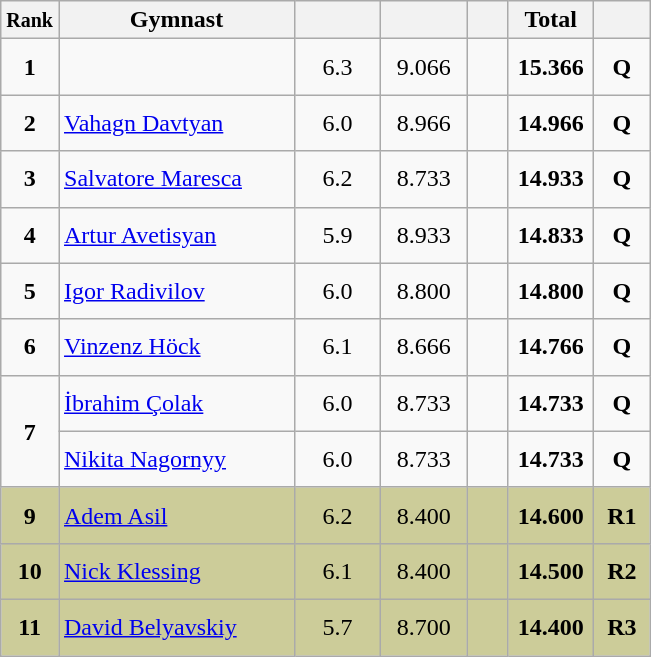<table style="text-align:center;" class="wikitable sortable">
<tr>
<th scope="col" style="width:15px;"><small>Rank</small></th>
<th scope="col" style="width:150px;">Gymnast</th>
<th scope="col" style="width:50px;"><small></small></th>
<th scope="col" style="width:50px;"><small></small></th>
<th scope="col" style="width:20px;"><small></small></th>
<th scope="col" style="width:50px;">Total</th>
<th scope="col" style="width:30px;"><small></small></th>
</tr>
<tr>
<td scope="row" style="text-align:center"><strong>1</strong></td>
<td style="height:30px; text-align:left;"></td>
<td>6.3</td>
<td>9.066</td>
<td></td>
<td><strong>15.366</strong></td>
<td><strong>Q</strong></td>
</tr>
<tr>
<td scope="row" style="text-align:center"><strong>2</strong></td>
<td style="height:30px; text-align:left;"> <a href='#'>Vahagn Davtyan</a></td>
<td>6.0</td>
<td>8.966</td>
<td></td>
<td><strong>14.966</strong></td>
<td><strong>Q</strong></td>
</tr>
<tr>
<td scope="row" style="text-align:center"><strong>3</strong></td>
<td style="height:30px; text-align:left;"> <a href='#'>Salvatore Maresca</a></td>
<td>6.2</td>
<td>8.733</td>
<td></td>
<td><strong>14.933</strong></td>
<td><strong>Q</strong></td>
</tr>
<tr>
<td scope="row" style="text-align:center"><strong>4</strong></td>
<td style="height:30px; text-align:left;"> <a href='#'>Artur Avetisyan</a></td>
<td>5.9</td>
<td>8.933</td>
<td></td>
<td><strong>14.833</strong></td>
<td><strong>Q</strong></td>
</tr>
<tr>
<td scope="row" style="text-align:center"><strong>5</strong></td>
<td style="height:30px; text-align:left;"> <a href='#'>Igor Radivilov</a></td>
<td>6.0</td>
<td>8.800</td>
<td></td>
<td><strong>14.800</strong></td>
<td><strong>Q</strong></td>
</tr>
<tr>
<td scope="row" style="text-align:center"><strong>6</strong></td>
<td style="height:30px; text-align:left;"> <a href='#'>Vinzenz Höck</a></td>
<td>6.1</td>
<td>8.666</td>
<td></td>
<td><strong>14.766</strong></td>
<td><strong>Q</strong></td>
</tr>
<tr>
<td rowspan=2 scope="row" style="text-align:center"><strong>7</strong></td>
<td style="height:30px; text-align:left;"> <a href='#'>İbrahim Çolak</a></td>
<td>6.0</td>
<td>8.733</td>
<td></td>
<td><strong>14.733</strong></td>
<td><strong>Q</strong></td>
</tr>
<tr>
<td style="height:30px; text-align:left;"> <a href='#'>Nikita Nagornyy</a></td>
<td>6.0</td>
<td>8.733</td>
<td></td>
<td><strong>14.733</strong></td>
<td><strong>Q</strong></td>
</tr>
<tr style="background:#cccc99;">
<td scope="row" style="text-align:center"><strong>9</strong></td>
<td style="height:30px; text-align:left;"> <a href='#'>Adem Asil</a></td>
<td>6.2</td>
<td>8.400</td>
<td></td>
<td><strong>14.600</strong></td>
<td><strong>R1</strong></td>
</tr>
<tr style="background:#cccc99;">
<td scope="row" style="text-align:center"><strong>10</strong></td>
<td style="height:30px; text-align:left;"> <a href='#'>Nick Klessing</a></td>
<td>6.1</td>
<td>8.400</td>
<td></td>
<td><strong>14.500</strong></td>
<td><strong>R2</strong></td>
</tr>
<tr style="background:#cccc99;">
<td scope="row" style="text-align:center"><strong>11</strong></td>
<td style="height:30px; text-align:left;"> <a href='#'>David Belyavskiy</a></td>
<td>5.7</td>
<td>8.700</td>
<td></td>
<td><strong>14.400</strong></td>
<td><strong>R3</strong></td>
</tr>
</table>
